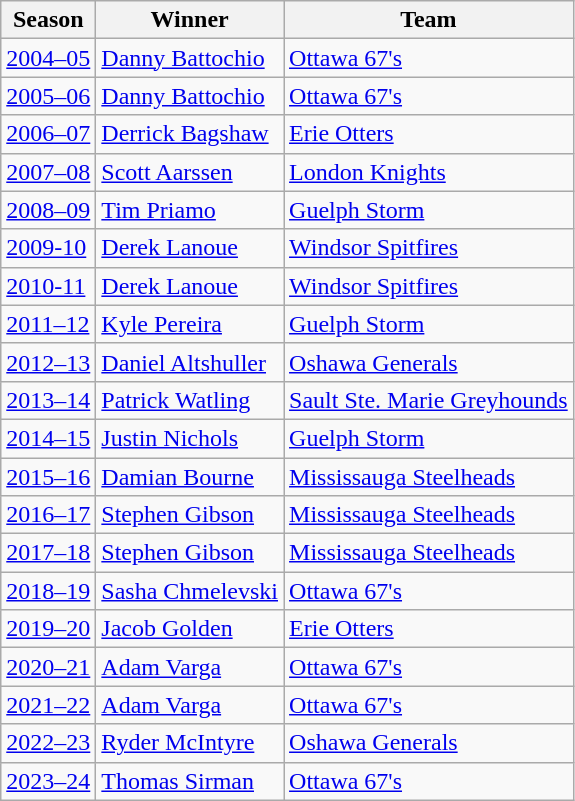<table class="wikitable sortable">
<tr>
<th>Season</th>
<th>Winner</th>
<th>Team</th>
</tr>
<tr>
<td><a href='#'>2004–05</a></td>
<td><a href='#'>Danny Battochio</a></td>
<td><a href='#'>Ottawa 67's</a></td>
</tr>
<tr>
<td><a href='#'>2005–06</a></td>
<td><a href='#'>Danny Battochio</a></td>
<td><a href='#'>Ottawa 67's</a></td>
</tr>
<tr>
<td><a href='#'>2006–07</a></td>
<td><a href='#'>Derrick Bagshaw</a></td>
<td><a href='#'>Erie Otters</a></td>
</tr>
<tr>
<td><a href='#'>2007–08</a></td>
<td><a href='#'>Scott Aarssen</a></td>
<td><a href='#'>London Knights</a></td>
</tr>
<tr>
<td><a href='#'>2008–09</a></td>
<td><a href='#'>Tim Priamo</a></td>
<td><a href='#'>Guelph Storm</a></td>
</tr>
<tr>
<td><a href='#'>2009-10</a></td>
<td><a href='#'>Derek Lanoue</a></td>
<td><a href='#'>Windsor Spitfires</a></td>
</tr>
<tr>
<td><a href='#'>2010-11</a></td>
<td><a href='#'>Derek Lanoue</a></td>
<td><a href='#'>Windsor Spitfires</a></td>
</tr>
<tr>
<td><a href='#'>2011–12</a></td>
<td><a href='#'>Kyle Pereira</a></td>
<td><a href='#'>Guelph Storm</a></td>
</tr>
<tr>
<td><a href='#'>2012–13</a></td>
<td><a href='#'>Daniel Altshuller</a></td>
<td><a href='#'>Oshawa Generals</a></td>
</tr>
<tr>
<td><a href='#'>2013–14</a></td>
<td><a href='#'>Patrick Watling</a></td>
<td><a href='#'>Sault Ste. Marie Greyhounds</a></td>
</tr>
<tr>
<td><a href='#'>2014–15</a></td>
<td><a href='#'>Justin Nichols</a></td>
<td><a href='#'>Guelph Storm</a></td>
</tr>
<tr>
<td><a href='#'>2015–16</a></td>
<td><a href='#'>Damian Bourne</a></td>
<td><a href='#'>Mississauga Steelheads</a></td>
</tr>
<tr>
<td><a href='#'>2016–17</a></td>
<td><a href='#'>Stephen Gibson</a></td>
<td><a href='#'>Mississauga Steelheads</a></td>
</tr>
<tr>
<td><a href='#'>2017–18</a></td>
<td><a href='#'>Stephen Gibson</a></td>
<td><a href='#'>Mississauga Steelheads</a></td>
</tr>
<tr>
<td><a href='#'>2018–19</a></td>
<td><a href='#'>Sasha Chmelevski</a></td>
<td><a href='#'>Ottawa 67's</a></td>
</tr>
<tr>
<td><a href='#'>2019–20</a></td>
<td><a href='#'>Jacob Golden</a></td>
<td><a href='#'>Erie Otters</a></td>
</tr>
<tr>
<td><a href='#'>2020–21</a></td>
<td><a href='#'>Adam Varga</a></td>
<td><a href='#'>Ottawa 67's</a></td>
</tr>
<tr>
<td><a href='#'>2021–22</a></td>
<td><a href='#'>Adam Varga</a></td>
<td><a href='#'>Ottawa 67's</a></td>
</tr>
<tr>
<td><a href='#'>2022–23</a></td>
<td><a href='#'>Ryder McIntyre</a></td>
<td><a href='#'>Oshawa Generals</a></td>
</tr>
<tr>
<td><a href='#'>2023–24</a></td>
<td><a href='#'>Thomas Sirman</a></td>
<td><a href='#'>Ottawa 67's</a></td>
</tr>
</table>
